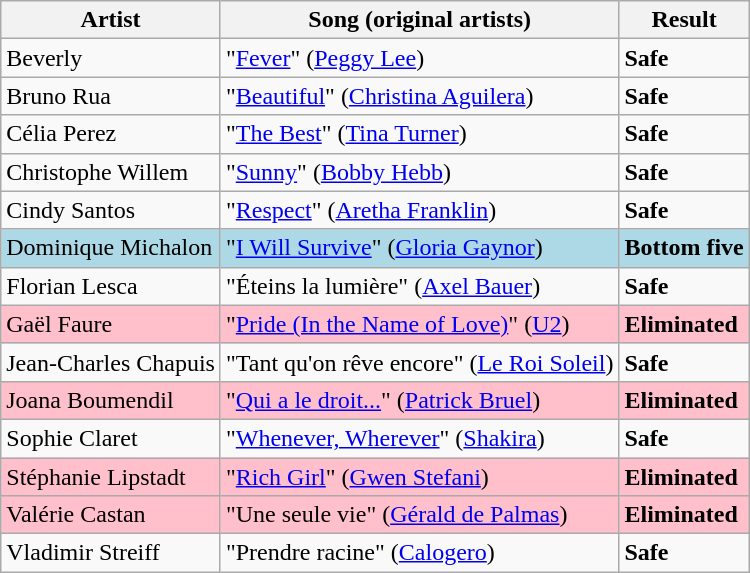<table class=wikitable>
<tr>
<th>Artist</th>
<th>Song (original artists)</th>
<th>Result</th>
</tr>
<tr>
<td>Beverly</td>
<td>"<a href='#'>Fever</a>" (<a href='#'>Peggy Lee</a>)</td>
<td><strong>Safe</strong></td>
</tr>
<tr>
<td>Bruno Rua</td>
<td>"<a href='#'>Beautiful</a>" (<a href='#'>Christina Aguilera</a>)</td>
<td><strong>Safe</strong></td>
</tr>
<tr>
<td>Célia Perez</td>
<td>"<a href='#'>The Best</a>" (<a href='#'>Tina Turner</a>)</td>
<td><strong>Safe</strong></td>
</tr>
<tr>
<td>Christophe Willem</td>
<td>"<a href='#'>Sunny</a>" (<a href='#'>Bobby Hebb</a>)</td>
<td><strong>Safe</strong></td>
</tr>
<tr>
<td>Cindy Santos</td>
<td>"<a href='#'>Respect</a>" (<a href='#'>Aretha Franklin</a>)</td>
<td><strong>Safe</strong></td>
</tr>
<tr style="background:lightblue;">
<td>Dominique Michalon</td>
<td>"<a href='#'>I Will Survive</a>" (<a href='#'>Gloria Gaynor</a>)</td>
<td><strong>Bottom five</strong></td>
</tr>
<tr>
<td>Florian Lesca</td>
<td>"Éteins la lumière" (<a href='#'>Axel Bauer</a>)</td>
<td><strong>Safe</strong></td>
</tr>
<tr style="background:pink;">
<td>Gaël Faure</td>
<td>"<a href='#'>Pride (In the Name of Love)</a>" (<a href='#'>U2</a>)</td>
<td><strong>Eliminated</strong></td>
</tr>
<tr>
<td>Jean-Charles Chapuis</td>
<td>"Tant qu'on rêve encore" (<a href='#'>Le Roi Soleil</a>)</td>
<td><strong>Safe</strong></td>
</tr>
<tr style="background:pink;">
<td>Joana Boumendil</td>
<td>"<a href='#'>Qui a le droit...</a>" (<a href='#'>Patrick Bruel</a>)</td>
<td><strong>Eliminated</strong></td>
</tr>
<tr>
<td>Sophie Claret</td>
<td>"<a href='#'>Whenever, Wherever</a>" (<a href='#'>Shakira</a>)</td>
<td><strong>Safe</strong></td>
</tr>
<tr style="background:pink;">
<td>Stéphanie Lipstadt</td>
<td>"<a href='#'>Rich Girl</a>" (<a href='#'>Gwen Stefani</a>)</td>
<td><strong>Eliminated</strong></td>
</tr>
<tr style="background:pink;">
<td>Valérie Castan</td>
<td>"Une seule vie" (<a href='#'>Gérald de Palmas</a>)</td>
<td><strong>Eliminated</strong></td>
</tr>
<tr>
<td>Vladimir Streiff</td>
<td>"Prendre racine" (<a href='#'>Calogero</a>)</td>
<td><strong>Safe</strong></td>
</tr>
</table>
